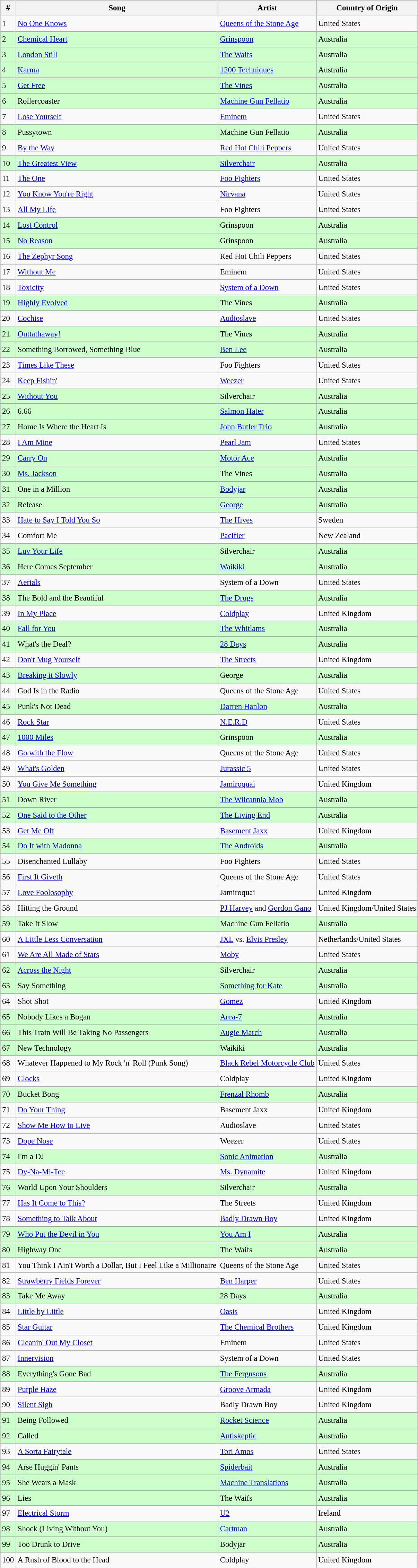<table class="wikitable sortable" style="font-size:0.95em;line-height:1.5em;">
<tr>
<th>#</th>
<th>Song</th>
<th>Artist</th>
<th>Country of Origin</th>
</tr>
<tr>
<td>1</td>
<td><a href='#'>No One Knows</a></td>
<td><a href='#'>Queens of the Stone Age</a></td>
<td>United States</td>
</tr>
<tr style="background:#ccffcc">
<td>2</td>
<td><a href='#'>Chemical Heart</a></td>
<td><a href='#'>Grinspoon</a></td>
<td>Australia</td>
</tr>
<tr style="background:#ccffcc">
<td>3</td>
<td><a href='#'>London Still</a></td>
<td><a href='#'>The Waifs</a></td>
<td>Australia</td>
</tr>
<tr style="background:#ccffcc">
<td>4</td>
<td><a href='#'>Karma</a></td>
<td><a href='#'>1200 Techniques</a></td>
<td>Australia</td>
</tr>
<tr style="background:#ccffcc">
<td>5</td>
<td><a href='#'>Get Free</a></td>
<td><a href='#'>The Vines</a></td>
<td>Australia</td>
</tr>
<tr style="background:#ccffcc">
<td>6</td>
<td>Rollercoaster</td>
<td><a href='#'>Machine Gun Fellatio</a></td>
<td>Australia</td>
</tr>
<tr>
<td>7</td>
<td><a href='#'>Lose Yourself</a></td>
<td><a href='#'>Eminem</a></td>
<td>United States</td>
</tr>
<tr style="background:#ccffcc">
<td>8</td>
<td>Pussytown</td>
<td>Machine Gun Fellatio</td>
<td>Australia</td>
</tr>
<tr>
<td>9</td>
<td><a href='#'>By the Way</a></td>
<td><a href='#'>Red Hot Chili Peppers</a></td>
<td>United States</td>
</tr>
<tr style="background:#ccffcc">
<td>10</td>
<td><a href='#'>The Greatest View</a></td>
<td><a href='#'>Silverchair</a></td>
<td>Australia</td>
</tr>
<tr>
<td>11</td>
<td><a href='#'>The One</a></td>
<td><a href='#'>Foo Fighters</a></td>
<td>United States</td>
</tr>
<tr>
<td>12</td>
<td><a href='#'>You Know You're Right</a></td>
<td><a href='#'>Nirvana</a></td>
<td>United States</td>
</tr>
<tr>
<td>13</td>
<td><a href='#'>All My Life</a></td>
<td>Foo Fighters</td>
<td>United States</td>
</tr>
<tr style="background:#ccffcc">
<td>14</td>
<td><a href='#'>Lost Control</a></td>
<td>Grinspoon</td>
<td>Australia</td>
</tr>
<tr style="background:#ccffcc">
<td>15</td>
<td><a href='#'>No Reason</a></td>
<td>Grinspoon</td>
<td>Australia</td>
</tr>
<tr>
<td>16</td>
<td><a href='#'>The Zephyr Song</a></td>
<td>Red Hot Chili Peppers</td>
<td>United States</td>
</tr>
<tr>
<td>17</td>
<td><a href='#'>Without Me</a></td>
<td>Eminem</td>
<td>United States</td>
</tr>
<tr>
<td>18</td>
<td><a href='#'>Toxicity</a></td>
<td><a href='#'>System of a Down</a></td>
<td>United States</td>
</tr>
<tr style="background:#ccffcc">
<td>19</td>
<td><a href='#'>Highly Evolved</a></td>
<td>The Vines</td>
<td>Australia</td>
</tr>
<tr>
<td>20</td>
<td><a href='#'>Cochise</a></td>
<td><a href='#'>Audioslave</a></td>
<td>United States</td>
</tr>
<tr style="background:#ccffcc">
<td>21</td>
<td><a href='#'>Outtathaway!</a></td>
<td>The Vines</td>
<td>Australia</td>
</tr>
<tr style="background:#ccffcc">
<td>22</td>
<td>Something Borrowed, Something Blue</td>
<td><a href='#'>Ben Lee</a></td>
<td>Australia</td>
</tr>
<tr>
<td>23</td>
<td><a href='#'>Times Like These</a></td>
<td>Foo Fighters</td>
<td>United States</td>
</tr>
<tr>
<td>24</td>
<td><a href='#'>Keep Fishin'</a></td>
<td><a href='#'>Weezer</a></td>
<td>United States</td>
</tr>
<tr style="background:#ccffcc">
<td>25</td>
<td><a href='#'>Without You</a></td>
<td>Silverchair</td>
<td>Australia</td>
</tr>
<tr style="background:#ccffcc">
<td>26</td>
<td>6.66</td>
<td><a href='#'>Salmon Hater</a></td>
<td>Australia</td>
</tr>
<tr style="background:#ccffcc">
<td>27</td>
<td>Home Is Where the Heart Is</td>
<td><a href='#'>John Butler Trio</a></td>
<td>Australia</td>
</tr>
<tr>
<td>28</td>
<td><a href='#'>I Am Mine</a></td>
<td><a href='#'>Pearl Jam</a></td>
<td>United States</td>
</tr>
<tr style="background:#ccffcc">
<td>29</td>
<td><a href='#'>Carry On</a></td>
<td><a href='#'>Motor Ace</a></td>
<td>Australia</td>
</tr>
<tr style="background:#ccffcc">
<td>30</td>
<td><a href='#'>Ms. Jackson</a></td>
<td>The Vines</td>
<td>Australia</td>
</tr>
<tr style="background:#ccffcc">
<td>31</td>
<td>One in a Million</td>
<td><a href='#'>Bodyjar</a></td>
<td>Australia</td>
</tr>
<tr style="background:#ccffcc">
<td>32</td>
<td>Release</td>
<td><a href='#'>George</a></td>
<td>Australia</td>
</tr>
<tr>
<td>33</td>
<td><a href='#'>Hate to Say I Told You So</a></td>
<td><a href='#'>The Hives</a></td>
<td>Sweden</td>
</tr>
<tr>
<td>34</td>
<td>Comfort Me</td>
<td><a href='#'>Pacifier</a></td>
<td>New Zealand</td>
</tr>
<tr style="background:#ccffcc">
<td>35</td>
<td><a href='#'>Luv Your Life</a></td>
<td>Silverchair</td>
<td>Australia</td>
</tr>
<tr style="background:#ccffcc">
<td>36</td>
<td>Here Comes September</td>
<td><a href='#'>Waikiki</a></td>
<td>Australia</td>
</tr>
<tr>
<td>37</td>
<td><a href='#'>Aerials</a></td>
<td>System of a Down</td>
<td>United States</td>
</tr>
<tr style="background:#ccffcc">
<td>38</td>
<td>The Bold and the Beautiful</td>
<td><a href='#'>The Drugs</a></td>
<td>Australia</td>
</tr>
<tr>
<td>39</td>
<td><a href='#'>In My Place</a></td>
<td><a href='#'>Coldplay</a></td>
<td>United Kingdom</td>
</tr>
<tr style="background:#ccffcc">
<td>40</td>
<td><a href='#'>Fall for You</a></td>
<td><a href='#'>The Whitlams</a></td>
<td>Australia</td>
</tr>
<tr style="background:#ccffcc">
<td>41</td>
<td>What's the Deal?</td>
<td><a href='#'>28 Days</a></td>
<td>Australia</td>
</tr>
<tr>
<td>42</td>
<td><a href='#'>Don't Mug Yourself</a></td>
<td><a href='#'>The Streets</a></td>
<td>United Kingdom</td>
</tr>
<tr style="background:#ccffcc">
<td>43</td>
<td><a href='#'>Breaking it Slowly</a></td>
<td>George</td>
<td>Australia</td>
</tr>
<tr>
<td>44</td>
<td>God Is in the Radio</td>
<td>Queens of the Stone Age</td>
<td>United States</td>
</tr>
<tr style="background:#ccffcc">
<td>45</td>
<td>Punk's Not Dead</td>
<td><a href='#'>Darren Hanlon</a></td>
<td>Australia</td>
</tr>
<tr>
<td>46</td>
<td><a href='#'>Rock Star</a></td>
<td><a href='#'>N.E.R.D</a></td>
<td>United States</td>
</tr>
<tr style="background:#ccffcc">
<td>47</td>
<td><a href='#'>1000 Miles</a></td>
<td>Grinspoon</td>
<td>Australia</td>
</tr>
<tr>
<td>48</td>
<td><a href='#'>Go with the Flow</a></td>
<td>Queens of the Stone Age</td>
<td>United States</td>
</tr>
<tr>
<td>49</td>
<td><a href='#'>What's Golden</a></td>
<td><a href='#'>Jurassic 5</a></td>
<td>United States</td>
</tr>
<tr>
<td>50</td>
<td><a href='#'>You Give Me Something</a></td>
<td><a href='#'>Jamiroquai</a></td>
<td>United Kingdom</td>
</tr>
<tr style="background:#ccffcc">
<td>51</td>
<td>Down River</td>
<td><a href='#'>The Wilcannia Mob</a></td>
<td>Australia</td>
</tr>
<tr style="background:#ccffcc">
<td>52</td>
<td><a href='#'>One Said to the Other</a></td>
<td><a href='#'>The Living End</a></td>
<td>Australia</td>
</tr>
<tr>
<td>53</td>
<td><a href='#'>Get Me Off</a></td>
<td><a href='#'>Basement Jaxx</a></td>
<td>United Kingdom</td>
</tr>
<tr style="background:#ccffcc">
<td>54</td>
<td><a href='#'>Do It with Madonna</a></td>
<td><a href='#'>The Androids</a></td>
<td>Australia</td>
</tr>
<tr>
<td>55</td>
<td>Disenchanted Lullaby</td>
<td>Foo Fighters</td>
<td>United States</td>
</tr>
<tr>
<td>56</td>
<td><a href='#'>First It Giveth</a></td>
<td>Queens of the Stone Age</td>
<td>United States</td>
</tr>
<tr>
<td>57</td>
<td><a href='#'>Love Foolosophy</a></td>
<td>Jamiroquai</td>
<td>United Kingdom</td>
</tr>
<tr>
<td>58</td>
<td>Hitting the Ground</td>
<td><a href='#'>PJ Harvey</a> and <a href='#'>Gordon Gano</a></td>
<td>United Kingdom/United States</td>
</tr>
<tr style="background:#ccffcc">
<td>59</td>
<td>Take It Slow</td>
<td>Machine Gun Fellatio</td>
<td>Australia</td>
</tr>
<tr>
<td>60</td>
<td><a href='#'>A Little Less Conversation</a></td>
<td><a href='#'>JXL</a> vs. <a href='#'>Elvis Presley</a></td>
<td>Netherlands/United States</td>
</tr>
<tr>
<td>61</td>
<td><a href='#'>We Are All Made of Stars</a></td>
<td><a href='#'>Moby</a></td>
<td>United States</td>
</tr>
<tr style="background:#ccffcc">
<td>62</td>
<td><a href='#'>Across the Night</a></td>
<td>Silverchair</td>
<td>Australia</td>
</tr>
<tr style="background:#ccffcc">
<td>63</td>
<td>Say Something</td>
<td><a href='#'>Something for Kate</a></td>
<td>Australia</td>
</tr>
<tr>
<td>64</td>
<td>Shot Shot</td>
<td><a href='#'>Gomez</a></td>
<td>United Kingdom</td>
</tr>
<tr style="background:#ccffcc">
<td>65</td>
<td>Nobody Likes a Bogan</td>
<td><a href='#'>Area-7</a></td>
<td>Australia</td>
</tr>
<tr style="background:#ccffcc">
<td>66</td>
<td>This Train Will Be Taking No Passengers</td>
<td><a href='#'>Augie March</a></td>
<td>Australia</td>
</tr>
<tr style="background:#ccffcc">
<td>67</td>
<td>New Technology</td>
<td>Waikiki</td>
<td>Australia</td>
</tr>
<tr>
<td>68</td>
<td>Whatever Happened to My Rock 'n' Roll (Punk Song)</td>
<td><a href='#'>Black Rebel Motorcycle Club</a></td>
<td>United States</td>
</tr>
<tr>
<td>69</td>
<td><a href='#'>Clocks</a></td>
<td>Coldplay</td>
<td>United Kingdom</td>
</tr>
<tr style="background:#ccffcc">
<td>70</td>
<td>Bucket Bong</td>
<td><a href='#'>Frenzal Rhomb</a></td>
<td>Australia</td>
</tr>
<tr>
<td>71</td>
<td><a href='#'>Do Your Thing</a></td>
<td>Basement Jaxx</td>
<td>United Kingdom</td>
</tr>
<tr>
<td>72</td>
<td><a href='#'>Show Me How to Live</a></td>
<td>Audioslave</td>
<td>United States</td>
</tr>
<tr>
<td>73</td>
<td><a href='#'>Dope Nose</a></td>
<td>Weezer</td>
<td>United States</td>
</tr>
<tr style="background:#ccffcc">
<td>74</td>
<td>I'm a DJ</td>
<td><a href='#'>Sonic Animation</a></td>
<td>Australia</td>
</tr>
<tr>
<td>75</td>
<td><a href='#'>Dy-Na-Mi-Tee</a></td>
<td><a href='#'>Ms. Dynamite</a></td>
<td>United Kingdom</td>
</tr>
<tr style="background:#ccffcc">
<td>76</td>
<td>World Upon Your Shoulders</td>
<td>Silverchair</td>
<td>Australia</td>
</tr>
<tr>
<td>77</td>
<td><a href='#'>Has It Come to This?</a></td>
<td>The Streets</td>
<td>United Kingdom</td>
</tr>
<tr>
<td>78</td>
<td><a href='#'>Something to Talk About</a></td>
<td><a href='#'>Badly Drawn Boy</a></td>
<td>United Kingdom</td>
</tr>
<tr style="background:#ccffcc">
<td>79</td>
<td><a href='#'>Who Put the Devil in You</a></td>
<td><a href='#'>You Am I</a></td>
<td>Australia</td>
</tr>
<tr style="background:#ccffcc">
<td>80</td>
<td>Highway One</td>
<td>The Waifs</td>
<td>Australia</td>
</tr>
<tr>
<td>81</td>
<td>You Think I Ain't Worth a Dollar, But I Feel Like a Millionaire</td>
<td>Queens of the Stone Age</td>
<td>United States</td>
</tr>
<tr>
<td>82</td>
<td><a href='#'>Strawberry Fields Forever</a></td>
<td><a href='#'>Ben Harper</a></td>
<td>United States</td>
</tr>
<tr style="background:#ccffcc">
<td>83</td>
<td>Take Me Away</td>
<td>28 Days</td>
<td>Australia</td>
</tr>
<tr>
<td>84</td>
<td><a href='#'>Little by Little</a></td>
<td><a href='#'>Oasis</a></td>
<td>United Kingdom</td>
</tr>
<tr>
<td>85</td>
<td><a href='#'>Star Guitar</a></td>
<td><a href='#'>The Chemical Brothers</a></td>
<td>United Kingdom</td>
</tr>
<tr>
<td>86</td>
<td><a href='#'>Cleanin' Out My Closet</a></td>
<td>Eminem</td>
<td>United States</td>
</tr>
<tr>
<td>87</td>
<td><a href='#'>Innervision</a></td>
<td>System of a Down</td>
<td>United States</td>
</tr>
<tr style="background:#ccffcc">
<td>88</td>
<td>Everything's Gone Bad</td>
<td><a href='#'>The Fergusons</a></td>
<td>Australia</td>
</tr>
<tr>
<td>89</td>
<td><a href='#'>Purple Haze</a></td>
<td><a href='#'>Groove Armada</a></td>
<td>United Kingdom</td>
</tr>
<tr>
<td>90</td>
<td><a href='#'>Silent Sigh</a></td>
<td>Badly Drawn Boy</td>
<td>United Kingdom</td>
</tr>
<tr style="background:#ccffcc">
<td>91</td>
<td>Being Followed</td>
<td><a href='#'>Rocket Science</a></td>
<td>Australia</td>
</tr>
<tr style="background:#ccffcc">
<td>92</td>
<td>Called</td>
<td><a href='#'>Antiskeptic</a></td>
<td>Australia</td>
</tr>
<tr>
<td>93</td>
<td><a href='#'>A Sorta Fairytale</a></td>
<td><a href='#'>Tori Amos</a></td>
<td>United States</td>
</tr>
<tr style="background:#ccffcc">
<td>94</td>
<td>Arse Huggin' Pants</td>
<td><a href='#'>Spiderbait</a></td>
<td>Australia</td>
</tr>
<tr style="background:#ccffcc">
<td>95</td>
<td>She Wears a Mask</td>
<td><a href='#'>Machine Translations</a></td>
<td>Australia</td>
</tr>
<tr style="background:#ccffcc">
<td>96</td>
<td>Lies</td>
<td>The Waifs</td>
<td>Australia</td>
</tr>
<tr>
<td>97</td>
<td><a href='#'>Electrical Storm</a></td>
<td><a href='#'>U2</a></td>
<td>Ireland</td>
</tr>
<tr style="background:#ccffcc">
<td>98</td>
<td>Shock (Living Without You)</td>
<td><a href='#'>Cartman</a></td>
<td>Australia</td>
</tr>
<tr style="background:#ccffcc">
<td>99</td>
<td>Too Drunk to Drive</td>
<td>Bodyjar</td>
<td>Australia</td>
</tr>
<tr>
<td>100</td>
<td>A Rush of Blood to the Head</td>
<td>Coldplay</td>
<td>United Kingdom</td>
</tr>
</table>
